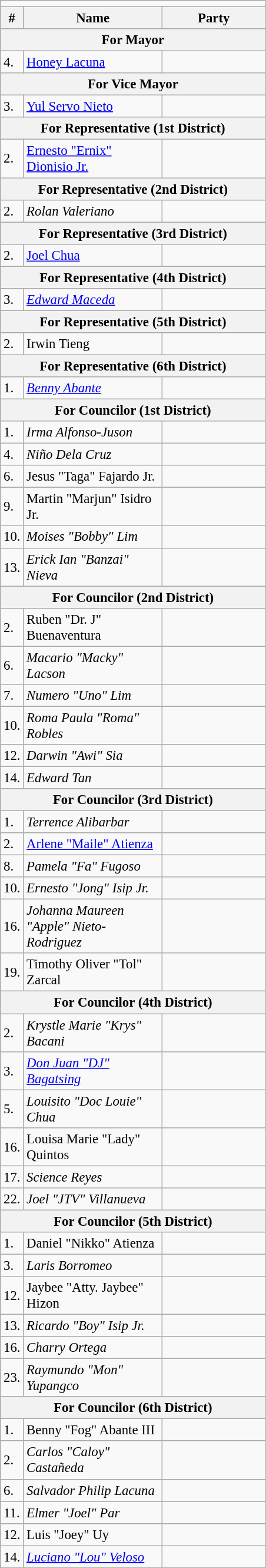<table class=wikitable style="font-size:95%">
<tr>
<td colspan=4 bgcolor=></td>
</tr>
<tr>
<th>#</th>
<th width=150px>Name</th>
<th colspan=2 width=110px>Party</th>
</tr>
<tr>
<th colspan=4>For Mayor</th>
</tr>
<tr>
<td>4.</td>
<td><a href='#'>Honey Lacuna</a></td>
<td></td>
</tr>
<tr>
<th colspan=4>For Vice Mayor</th>
</tr>
<tr>
<td>3.</td>
<td><a href='#'>Yul Servo Nieto</a></td>
<td></td>
</tr>
<tr>
<th colspan=4>For Representative (1st District)</th>
</tr>
<tr>
<td>2.</td>
<td><a href='#'>Ernesto "Ernix" Dionisio Jr.</a></td>
<td></td>
</tr>
<tr>
<th colspan=4>For Representative (2nd District)</th>
</tr>
<tr>
<td>2.</td>
<td><em>Rolan Valeriano</em></td>
<td></td>
</tr>
<tr>
<th colspan=4>For Representative (3rd District)</th>
</tr>
<tr>
<td>2.</td>
<td><a href='#'>Joel Chua</a></td>
<td></td>
</tr>
<tr>
<th colspan=4>For Representative (4th District)</th>
</tr>
<tr>
<td>3.</td>
<td><em><a href='#'>Edward Maceda</a></em></td>
<td></td>
</tr>
<tr>
<th colspan=4>For Representative (5th District)</th>
</tr>
<tr>
<td>2.</td>
<td>Irwin Tieng</td>
<td></td>
</tr>
<tr>
<th colspan=4>For Representative (6th District)</th>
</tr>
<tr>
<td>1.</td>
<td><em><a href='#'>Benny Abante</a></em></td>
<td></td>
</tr>
<tr>
<th colspan=4>For Councilor (1st District)</th>
</tr>
<tr>
<td>1.</td>
<td><em>Irma Alfonso-Juson</em></td>
<td></td>
</tr>
<tr>
<td>4.</td>
<td><em>Niño Dela Cruz</em></td>
<td></td>
</tr>
<tr>
<td>6.</td>
<td>Jesus "Taga" Fajardo Jr.</td>
<td></td>
</tr>
<tr>
<td>9.</td>
<td>Martin "Marjun" Isidro Jr.</td>
<td></td>
</tr>
<tr>
<td>10.</td>
<td><em>Moises "Bobby" Lim</em></td>
<td></td>
</tr>
<tr>
<td>13.</td>
<td><em>Erick Ian "Banzai" Nieva</em></td>
<td></td>
</tr>
<tr>
<th colspan=4>For Councilor (2nd District)</th>
</tr>
<tr>
<td>2.</td>
<td>Ruben "Dr. J" Buenaventura</td>
<td></td>
</tr>
<tr>
<td>6.</td>
<td><em>Macario "Macky" Lacson</em></td>
<td></td>
</tr>
<tr>
<td>7.</td>
<td><em>Numero "Uno" Lim</em></td>
<td></td>
</tr>
<tr>
<td>10.</td>
<td><em>Roma Paula "Roma" Robles</em></td>
<td></td>
</tr>
<tr>
<td>12.</td>
<td><em>Darwin "Awi" Sia</em></td>
<td></td>
</tr>
<tr>
<td>14.</td>
<td><em>Edward Tan</em></td>
<td></td>
</tr>
<tr>
<th colspan=4>For Councilor (3rd District)</th>
</tr>
<tr>
<td>1.</td>
<td><em>Terrence Alibarbar</em></td>
<td></td>
</tr>
<tr>
<td>2.</td>
<td><a href='#'>Arlene "Maile" Atienza</a></td>
<td></td>
</tr>
<tr>
<td>8.</td>
<td><em>Pamela "Fa" Fugoso</em></td>
<td></td>
</tr>
<tr>
<td>10.</td>
<td><em>Ernesto "Jong" Isip Jr.</em></td>
<td></td>
</tr>
<tr>
<td>16.</td>
<td><em>Johanna Maureen "Apple" Nieto-Rodriguez</em></td>
<td></td>
</tr>
<tr>
<td>19.</td>
<td>Timothy Oliver "Tol" Zarcal</td>
<td></td>
</tr>
<tr>
<th colspan=4>For Councilor (4th District)</th>
</tr>
<tr>
<td>2.</td>
<td><em>Krystle Marie "Krys" Bacani</em></td>
<td></td>
</tr>
<tr>
<td>3.</td>
<td><em><a href='#'>Don Juan "DJ" Bagatsing</a></em></td>
<td></td>
</tr>
<tr>
<td>5.</td>
<td><em>Louisito "Doc Louie" Chua</em></td>
<td></td>
</tr>
<tr>
<td>16.</td>
<td>Louisa Marie "Lady" Quintos</td>
<td></td>
</tr>
<tr>
<td>17.</td>
<td><em>Science Reyes</em></td>
<td></td>
</tr>
<tr>
<td>22.</td>
<td><em>Joel "JTV" Villanueva</em></td>
<td></td>
</tr>
<tr>
<th colspan=4>For Councilor (5th District)</th>
</tr>
<tr>
<td>1.</td>
<td>Daniel "Nikko" Atienza</td>
<td></td>
</tr>
<tr>
<td>3.</td>
<td><em>Laris Borromeo</em></td>
<td></td>
</tr>
<tr>
<td>12.</td>
<td>Jaybee "Atty. Jaybee" Hizon</td>
<td></td>
</tr>
<tr>
<td>13.</td>
<td><em>Ricardo "Boy" Isip Jr.</em></td>
<td></td>
</tr>
<tr>
<td>16.</td>
<td><em>Charry Ortega</em></td>
<td></td>
</tr>
<tr>
<td>23.</td>
<td><em>Raymundo "Mon" Yupangco</em></td>
<td></td>
</tr>
<tr>
<th colspan=4>For Councilor (6th District)</th>
</tr>
<tr>
<td>1.</td>
<td>Benny "Fog" Abante III</td>
<td></td>
</tr>
<tr>
<td>2.</td>
<td><em>Carlos "Caloy" Castañeda</em></td>
<td></td>
</tr>
<tr>
<td>6.</td>
<td><em>Salvador Philip Lacuna</em></td>
<td></td>
</tr>
<tr>
<td>11.</td>
<td><em>Elmer "Joel" Par</em></td>
<td></td>
</tr>
<tr>
<td>12.</td>
<td>Luis "Joey" Uy</td>
<td></td>
</tr>
<tr>
<td>14.</td>
<td><em><a href='#'>Luciano "Lou" Veloso</a></em></td>
<td></td>
</tr>
</table>
